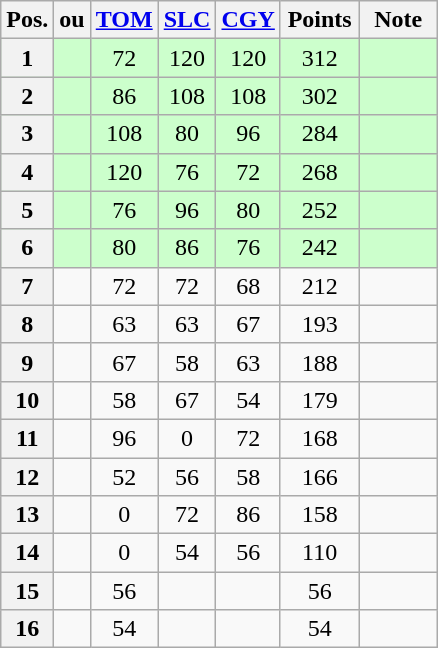<table class="wikitable sortable plainrowheaders" style="text-align:center;">
<tr>
<th scope="col">Pos.</th>
<th scope="col">ou</th>
<th scope="col"> <a href='#'>TOM</a></th>
<th scope="col"> <a href='#'>SLC</a></th>
<th scope="col"> <a href='#'>CGY</a></th>
<th style="width:45px;">Points</th>
<th style="width:45px;">Note</th>
</tr>
<tr bgcolor=#ccffcc>
<th style="text - align:center; ">1</th>
<td align="left"></td>
<td>72</td>
<td>120</td>
<td>120</td>
<td>312</td>
<td></td>
</tr>
<tr bgcolor=#ccffcc>
<th style="text - align:center; ">2</th>
<td align="left"></td>
<td>86</td>
<td>108</td>
<td>108</td>
<td>302</td>
<td></td>
</tr>
<tr bgcolor=#ccffcc>
<th style="text - align:center; ">3</th>
<td align="left"></td>
<td>108</td>
<td>80</td>
<td>96</td>
<td>284</td>
<td></td>
</tr>
<tr bgcolor=#ccffcc>
<th style="text - align:center; ">4</th>
<td align="left"></td>
<td>120</td>
<td>76</td>
<td>72</td>
<td>268</td>
<td></td>
</tr>
<tr bgcolor=#ccffcc>
<th style="text - align:center; ">5</th>
<td align="left"></td>
<td>76</td>
<td>96</td>
<td>80</td>
<td>252</td>
<td></td>
</tr>
<tr bgcolor=#ccffcc>
<th style="text - align:center; ">6</th>
<td align="left"></td>
<td>80</td>
<td>86</td>
<td>76</td>
<td>242</td>
<td></td>
</tr>
<tr>
<th style="text - align:center; ">7</th>
<td align="left"></td>
<td>72</td>
<td>72</td>
<td>68</td>
<td>212</td>
<td></td>
</tr>
<tr>
<th style="text - align:center; ">8</th>
<td align="left"></td>
<td>63</td>
<td>63</td>
<td>67</td>
<td>193</td>
<td></td>
</tr>
<tr>
<th style="text - align:center; ">9</th>
<td align="left"></td>
<td>67</td>
<td>58</td>
<td>63</td>
<td>188</td>
<td></td>
</tr>
<tr>
<th style="text - align:center; ">10</th>
<td align="left"></td>
<td>58</td>
<td>67</td>
<td>54</td>
<td>179</td>
<td></td>
</tr>
<tr>
<th style="text - align:center; ">11</th>
<td align="left"></td>
<td>96</td>
<td>0</td>
<td>72</td>
<td>168</td>
<td></td>
</tr>
<tr>
<th style="text - align:center; ">12</th>
<td align="left"></td>
<td>52</td>
<td>56</td>
<td>58</td>
<td>166</td>
<td></td>
</tr>
<tr>
<th style="text - align:center; ">13</th>
<td align="left"></td>
<td>0</td>
<td>72</td>
<td>86</td>
<td>158</td>
<td></td>
</tr>
<tr>
<th style="text - align:center; ">14</th>
<td align="left"></td>
<td>0</td>
<td>54</td>
<td>56</td>
<td>110</td>
<td></td>
</tr>
<tr>
<th style="text - align:center; ">15</th>
<td align="left"></td>
<td>56</td>
<td></td>
<td></td>
<td>56</td>
<td></td>
</tr>
<tr>
<th style="text - align:center; ">16</th>
<td align="left"></td>
<td>54</td>
<td></td>
<td></td>
<td>54</td>
<td></td>
</tr>
</table>
